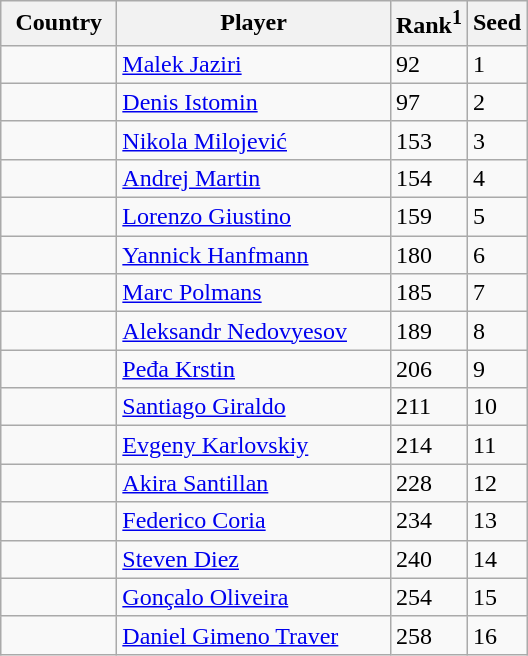<table class="sortable wikitable">
<tr>
<th width="70">Country</th>
<th width="175">Player</th>
<th>Rank<sup>1</sup></th>
<th>Seed</th>
</tr>
<tr>
<td></td>
<td><a href='#'>Malek Jaziri</a></td>
<td>92</td>
<td>1</td>
</tr>
<tr>
<td></td>
<td><a href='#'>Denis Istomin</a></td>
<td>97</td>
<td>2</td>
</tr>
<tr>
<td></td>
<td><a href='#'>Nikola Milojević</a></td>
<td>153</td>
<td>3</td>
</tr>
<tr>
<td></td>
<td><a href='#'>Andrej Martin</a></td>
<td>154</td>
<td>4</td>
</tr>
<tr>
<td></td>
<td><a href='#'>Lorenzo Giustino</a></td>
<td>159</td>
<td>5</td>
</tr>
<tr>
<td></td>
<td><a href='#'>Yannick Hanfmann</a></td>
<td>180</td>
<td>6</td>
</tr>
<tr>
<td></td>
<td><a href='#'>Marc Polmans</a></td>
<td>185</td>
<td>7</td>
</tr>
<tr>
<td></td>
<td><a href='#'>Aleksandr Nedovyesov</a></td>
<td>189</td>
<td>8</td>
</tr>
<tr>
<td></td>
<td><a href='#'>Peđa Krstin</a></td>
<td>206</td>
<td>9</td>
</tr>
<tr>
<td></td>
<td><a href='#'>Santiago Giraldo</a></td>
<td>211</td>
<td>10</td>
</tr>
<tr>
<td></td>
<td><a href='#'>Evgeny Karlovskiy</a></td>
<td>214</td>
<td>11</td>
</tr>
<tr>
<td></td>
<td><a href='#'>Akira Santillan</a></td>
<td>228</td>
<td>12</td>
</tr>
<tr>
<td></td>
<td><a href='#'>Federico Coria</a></td>
<td>234</td>
<td>13</td>
</tr>
<tr>
<td></td>
<td><a href='#'>Steven Diez</a></td>
<td>240</td>
<td>14</td>
</tr>
<tr>
<td></td>
<td><a href='#'>Gonçalo Oliveira</a></td>
<td>254</td>
<td>15</td>
</tr>
<tr>
<td></td>
<td><a href='#'>Daniel Gimeno Traver</a></td>
<td>258</td>
<td>16</td>
</tr>
</table>
